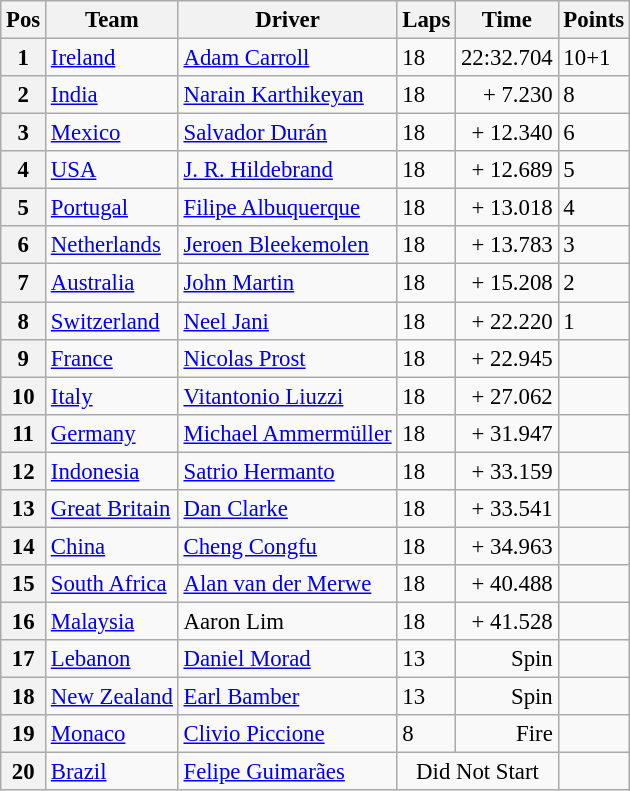<table class="wikitable" style="font-size:95%">
<tr>
<th>Pos</th>
<th>Team</th>
<th>Driver</th>
<th>Laps</th>
<th>Time</th>
<th>Points</th>
</tr>
<tr>
<th>1</th>
<td> <a href='#'>Ireland</a></td>
<td><a href='#'>Adam Carroll</a></td>
<td>18</td>
<td>22:32.704</td>
<td>10+1</td>
</tr>
<tr>
<th>2</th>
<td> <a href='#'>India</a></td>
<td><a href='#'>Narain Karthikeyan</a></td>
<td>18</td>
<td align=right>+ 7.230</td>
<td>8</td>
</tr>
<tr>
<th>3</th>
<td> <a href='#'>Mexico</a></td>
<td><a href='#'>Salvador Durán</a></td>
<td>18</td>
<td align=right>+ 12.340</td>
<td>6</td>
</tr>
<tr>
<th>4</th>
<td> <a href='#'>USA</a></td>
<td><a href='#'>J. R. Hildebrand</a></td>
<td>18</td>
<td align=right>+ 12.689</td>
<td>5</td>
</tr>
<tr>
<th>5</th>
<td> <a href='#'>Portugal</a></td>
<td><a href='#'>Filipe Albuquerque</a></td>
<td>18</td>
<td align=right>+ 13.018</td>
<td>4</td>
</tr>
<tr>
<th>6</th>
<td> <a href='#'>Netherlands</a></td>
<td><a href='#'>Jeroen Bleekemolen</a></td>
<td>18</td>
<td align=right>+ 13.783</td>
<td>3</td>
</tr>
<tr>
<th>7</th>
<td> <a href='#'>Australia</a></td>
<td><a href='#'>John Martin</a></td>
<td>18</td>
<td align=right>+ 15.208</td>
<td>2</td>
</tr>
<tr>
<th>8</th>
<td> <a href='#'>Switzerland</a></td>
<td><a href='#'>Neel Jani</a></td>
<td>18</td>
<td align=right>+ 22.220</td>
<td>1</td>
</tr>
<tr>
<th>9</th>
<td> <a href='#'>France</a></td>
<td><a href='#'>Nicolas Prost</a></td>
<td>18</td>
<td align=right>+ 22.945</td>
<td></td>
</tr>
<tr>
<th>10</th>
<td> <a href='#'>Italy</a></td>
<td><a href='#'>Vitantonio Liuzzi</a></td>
<td>18</td>
<td align=right>+ 27.062</td>
<td></td>
</tr>
<tr>
<th>11</th>
<td> <a href='#'>Germany</a></td>
<td><a href='#'>Michael Ammermüller</a></td>
<td>18</td>
<td align=right>+ 31.947</td>
<td></td>
</tr>
<tr>
<th>12</th>
<td> <a href='#'>Indonesia</a></td>
<td><a href='#'>Satrio Hermanto</a></td>
<td>18</td>
<td align=right>+ 33.159</td>
<td></td>
</tr>
<tr>
<th>13</th>
<td> <a href='#'>Great Britain</a></td>
<td><a href='#'>Dan Clarke</a></td>
<td>18</td>
<td align=right>+ 33.541</td>
<td></td>
</tr>
<tr>
<th>14</th>
<td> <a href='#'>China</a></td>
<td><a href='#'>Cheng Congfu</a></td>
<td>18</td>
<td align=right>+ 34.963</td>
<td></td>
</tr>
<tr>
<th>15</th>
<td> <a href='#'>South Africa</a></td>
<td><a href='#'>Alan van der Merwe</a></td>
<td>18</td>
<td align=right>+ 40.488</td>
<td></td>
</tr>
<tr>
<th>16</th>
<td> <a href='#'>Malaysia</a></td>
<td>Aaron Lim</td>
<td>18</td>
<td align=right>+ 41.528</td>
<td></td>
</tr>
<tr>
<th>17</th>
<td> <a href='#'>Lebanon</a></td>
<td><a href='#'>Daniel Morad</a></td>
<td>13</td>
<td align=right>Spin</td>
<td></td>
</tr>
<tr>
<th>18</th>
<td> <a href='#'>New Zealand</a></td>
<td><a href='#'>Earl Bamber</a></td>
<td>13</td>
<td align=right>Spin</td>
<td></td>
</tr>
<tr>
<th>19</th>
<td> <a href='#'>Monaco</a></td>
<td><a href='#'>Clivio Piccione</a></td>
<td>8</td>
<td align=right>Fire</td>
<td></td>
</tr>
<tr>
<th>20</th>
<td> <a href='#'>Brazil</a></td>
<td><a href='#'>Felipe Guimarães</a></td>
<td colspan=2 align=center>Did Not Start</td>
<td></td>
</tr>
</table>
